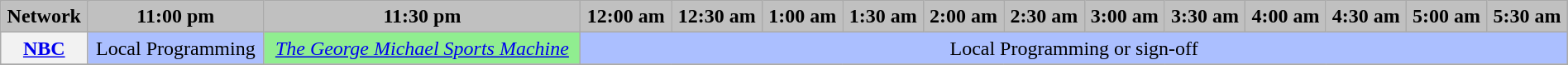<table class="wikitable" style="width:100%;margin-right:0;text-align:center">
<tr>
<th style="background-color:#C0C0C0;text-align:center" colspan="2">Network</th>
<th style="background-color:#C0C0C0;text-align:center">11:00 pm</th>
<th style="background-color:#C0C0C0;text-align:center">11:30 pm</th>
<th style="background-color:#C0C0C0;text-align:center">12:00 am</th>
<th style="background-color:#C0C0C0;text-align:center">12:30 am</th>
<th style="background-color:#C0C0C0;text-align:center">1:00 am</th>
<th style="background-color:#C0C0C0;text-align:center">1:30 am</th>
<th style="background-color:#C0C0C0;text-align:center">2:00 am</th>
<th style="background-color:#C0C0C0;text-align:center">2:30 am</th>
<th style="background-color:#C0C0C0;text-align:center">3:00 am</th>
<th style="background-color:#C0C0C0;text-align:center">3:30 am</th>
<th style="background-color:#C0C0C0;text-align:center">4:00 am</th>
<th style="background-color:#C0C0C0;text-align:center">4:30 am</th>
<th style="background-color:#C0C0C0;text-align:center">5:00 am</th>
<th style="background-color:#C0C0C0;text-align:center">5:30 am</th>
</tr>
<tr>
<th colspan="2"><a href='#'>NBC</a></th>
<td style="background:#abbfff">Local Programming</td>
<td colspan="1" style="background:lightgreen"><em><a href='#'>The George Michael Sports Machine</a></em></td>
<td colspan="12" style="background:#abbfff">Local Programming or sign-off</td>
</tr>
<tr>
</tr>
</table>
